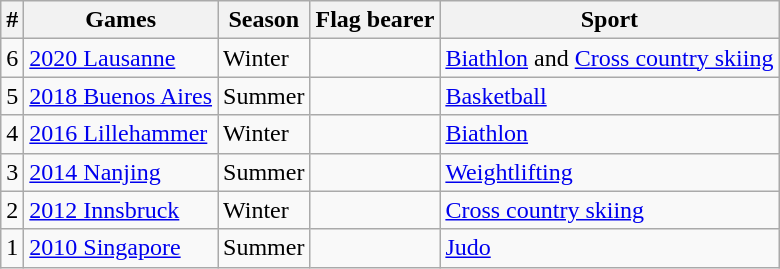<table class="wikitable sortable">
<tr>
<th>#</th>
<th>Games</th>
<th>Season</th>
<th>Flag bearer</th>
<th>Sport</th>
</tr>
<tr>
<td>6</td>
<td><a href='#'>2020 Lausanne</a></td>
<td>Winter</td>
<td></td>
<td><a href='#'>Biathlon</a> and <a href='#'>Cross country skiing</a></td>
</tr>
<tr>
<td>5</td>
<td><a href='#'>2018 Buenos Aires</a></td>
<td>Summer</td>
<td></td>
<td><a href='#'>Basketball</a></td>
</tr>
<tr>
<td>4</td>
<td><a href='#'>2016 Lillehammer</a></td>
<td>Winter</td>
<td></td>
<td><a href='#'>Biathlon</a></td>
</tr>
<tr>
<td>3</td>
<td><a href='#'>2014 Nanjing</a></td>
<td>Summer</td>
<td></td>
<td><a href='#'>Weightlifting</a></td>
</tr>
<tr>
<td>2</td>
<td><a href='#'>2012 Innsbruck</a></td>
<td>Winter</td>
<td></td>
<td><a href='#'>Cross country skiing</a></td>
</tr>
<tr>
<td>1</td>
<td><a href='#'>2010 Singapore</a></td>
<td>Summer</td>
<td></td>
<td><a href='#'>Judo</a></td>
</tr>
</table>
